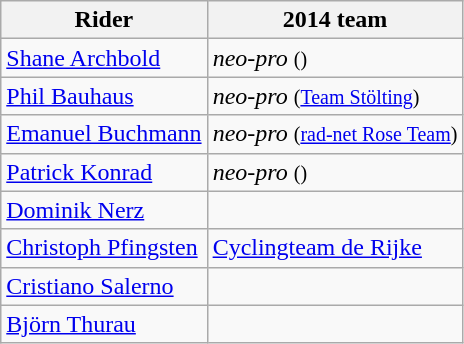<table class="wikitable">
<tr>
<th>Rider</th>
<th>2014 team</th>
</tr>
<tr>
<td><a href='#'>Shane Archbold</a></td>
<td><em>neo-pro</em> <small>()</small></td>
</tr>
<tr>
<td><a href='#'>Phil Bauhaus</a></td>
<td><em>neo-pro</em> <small>(<a href='#'>Team Stölting</a>)</small></td>
</tr>
<tr>
<td><a href='#'>Emanuel Buchmann</a></td>
<td><em>neo-pro</em> <small>(<a href='#'>rad-net Rose Team</a>)</small></td>
</tr>
<tr>
<td><a href='#'>Patrick Konrad</a></td>
<td><em>neo-pro</em> <small>()</small></td>
</tr>
<tr>
<td><a href='#'>Dominik Nerz</a></td>
<td></td>
</tr>
<tr>
<td><a href='#'>Christoph Pfingsten</a></td>
<td><a href='#'>Cyclingteam de Rijke</a></td>
</tr>
<tr>
<td><a href='#'>Cristiano Salerno</a></td>
<td></td>
</tr>
<tr>
<td><a href='#'>Björn Thurau</a></td>
<td></td>
</tr>
</table>
